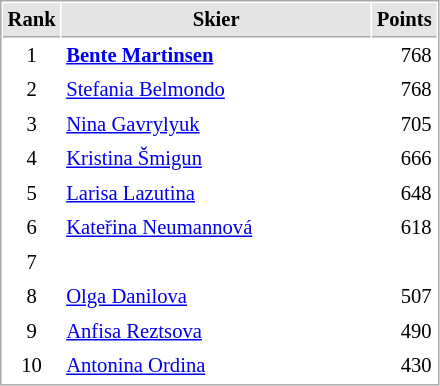<table cellspacing="1" cellpadding="3" style="border:1px solid #AAAAAA;font-size:86%">
<tr style="background-color: #E4E4E4;">
<th style="border-bottom:1px solid #AAAAAA" width=10>Rank</th>
<th style="border-bottom:1px solid #AAAAAA" width=200>Skier</th>
<th style="border-bottom:1px solid #AAAAAA" width=20 align=right>Points</th>
</tr>
<tr>
<td align=center>1</td>
<td> <strong><a href='#'>Bente Martinsen</a></strong></td>
<td align=right>768 </td>
</tr>
<tr>
<td align=center>2</td>
<td> <a href='#'>Stefania Belmondo</a></td>
<td align=right>768 </td>
</tr>
<tr>
<td align=center>3</td>
<td> <a href='#'>Nina Gavrylyuk</a></td>
<td align=right>705</td>
</tr>
<tr>
<td align=center>4</td>
<td> <a href='#'>Kristina Šmigun</a></td>
<td align=right>666</td>
</tr>
<tr>
<td align=center>5</td>
<td> <a href='#'>Larisa Lazutina</a></td>
<td align=right>648</td>
</tr>
<tr>
<td align=center>6</td>
<td> <a href='#'>Kateřina Neumannová</a></td>
<td align=right>618</td>
</tr>
<tr>
<td align=center>7</td>
<td></td>
<td></td>
</tr>
<tr>
<td align=center>8</td>
<td> <a href='#'>Olga Danilova</a></td>
<td align=right>507</td>
</tr>
<tr>
<td align=center>9</td>
<td> <a href='#'>Anfisa Reztsova</a></td>
<td align=right>490</td>
</tr>
<tr>
<td align=center>10</td>
<td> <a href='#'>Antonina Ordina</a></td>
<td align=right>430</td>
</tr>
</table>
